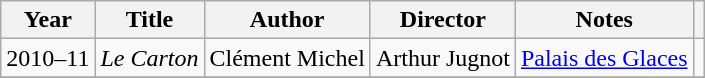<table class="wikitable">
<tr>
<th>Year</th>
<th>Title</th>
<th>Author</th>
<th>Director</th>
<th>Notes</th>
<th scope="col" class="unsortable"></th>
</tr>
<tr>
<td>2010–11</td>
<td><em>Le Carton</em></td>
<td>Clément Michel</td>
<td>Arthur Jugnot</td>
<td><a href='#'>Palais des Glaces</a></td>
<td></td>
</tr>
<tr>
</tr>
</table>
